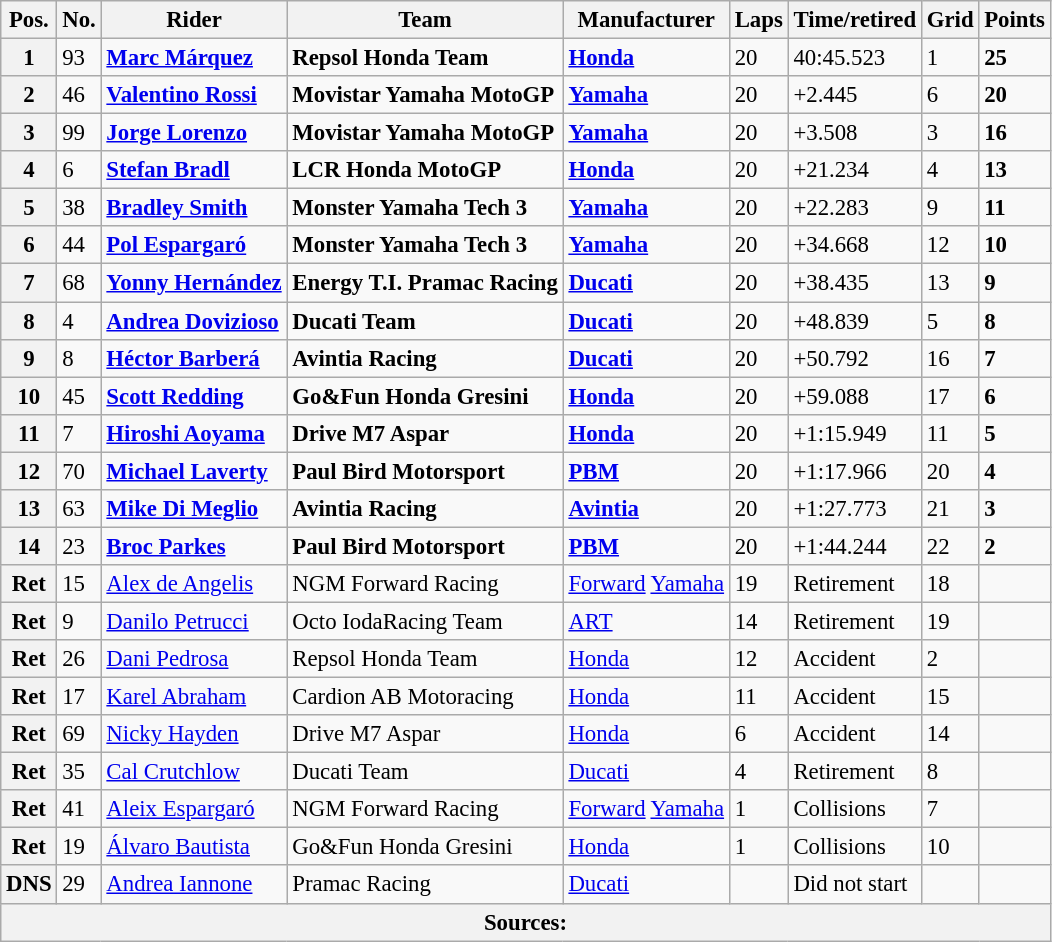<table class="wikitable" style="font-size: 95%;">
<tr>
<th>Pos.</th>
<th>No.</th>
<th>Rider</th>
<th>Team</th>
<th>Manufacturer</th>
<th>Laps</th>
<th>Time/retired</th>
<th>Grid</th>
<th>Points</th>
</tr>
<tr>
<th>1</th>
<td>93</td>
<td> <strong><a href='#'>Marc Márquez</a></strong></td>
<td><strong>Repsol Honda Team</strong></td>
<td><strong><a href='#'>Honda</a></strong></td>
<td>20</td>
<td>40:45.523</td>
<td>1</td>
<td><strong>25</strong></td>
</tr>
<tr>
<th>2</th>
<td>46</td>
<td> <strong><a href='#'>Valentino Rossi</a></strong></td>
<td><strong>Movistar Yamaha MotoGP</strong></td>
<td><strong><a href='#'>Yamaha</a></strong></td>
<td>20</td>
<td>+2.445</td>
<td>6</td>
<td><strong>20</strong></td>
</tr>
<tr>
<th>3</th>
<td>99</td>
<td> <strong><a href='#'>Jorge Lorenzo</a></strong></td>
<td><strong>Movistar Yamaha MotoGP</strong></td>
<td><strong><a href='#'>Yamaha</a></strong></td>
<td>20</td>
<td>+3.508</td>
<td>3</td>
<td><strong>16</strong></td>
</tr>
<tr>
<th>4</th>
<td>6</td>
<td> <strong><a href='#'>Stefan Bradl</a></strong></td>
<td><strong>LCR Honda MotoGP</strong></td>
<td><strong><a href='#'>Honda</a></strong></td>
<td>20</td>
<td>+21.234</td>
<td>4</td>
<td><strong>13</strong></td>
</tr>
<tr>
<th>5</th>
<td>38</td>
<td> <strong><a href='#'>Bradley Smith</a></strong></td>
<td><strong>Monster Yamaha Tech 3</strong></td>
<td><strong><a href='#'>Yamaha</a></strong></td>
<td>20</td>
<td>+22.283</td>
<td>9</td>
<td><strong>11</strong></td>
</tr>
<tr>
<th>6</th>
<td>44</td>
<td> <strong><a href='#'>Pol Espargaró</a></strong></td>
<td><strong>Monster Yamaha Tech 3</strong></td>
<td><strong><a href='#'>Yamaha</a></strong></td>
<td>20</td>
<td>+34.668</td>
<td>12</td>
<td><strong>10</strong></td>
</tr>
<tr>
<th>7</th>
<td>68</td>
<td> <strong><a href='#'>Yonny Hernández</a></strong></td>
<td><strong>Energy T.I. Pramac Racing</strong></td>
<td><strong><a href='#'>Ducati</a></strong></td>
<td>20</td>
<td>+38.435</td>
<td>13</td>
<td><strong>9</strong></td>
</tr>
<tr>
<th>8</th>
<td>4</td>
<td> <strong><a href='#'>Andrea Dovizioso</a></strong></td>
<td><strong>Ducati Team</strong></td>
<td><strong><a href='#'>Ducati</a></strong></td>
<td>20</td>
<td>+48.839</td>
<td>5</td>
<td><strong>8</strong></td>
</tr>
<tr>
<th>9</th>
<td>8</td>
<td> <strong><a href='#'>Héctor Barberá</a></strong></td>
<td><strong>Avintia Racing</strong></td>
<td><strong><a href='#'>Ducati</a></strong></td>
<td>20</td>
<td>+50.792</td>
<td>16</td>
<td><strong>7</strong></td>
</tr>
<tr>
<th>10</th>
<td>45</td>
<td> <strong><a href='#'>Scott Redding</a></strong></td>
<td><strong>Go&Fun Honda Gresini</strong></td>
<td><strong><a href='#'>Honda</a></strong></td>
<td>20</td>
<td>+59.088</td>
<td>17</td>
<td><strong>6</strong></td>
</tr>
<tr>
<th>11</th>
<td>7</td>
<td> <strong><a href='#'>Hiroshi Aoyama</a></strong></td>
<td><strong>Drive M7 Aspar</strong></td>
<td><strong><a href='#'>Honda</a></strong></td>
<td>20</td>
<td>+1:15.949</td>
<td>11</td>
<td><strong>5</strong></td>
</tr>
<tr>
<th>12</th>
<td>70</td>
<td> <strong><a href='#'>Michael Laverty</a></strong></td>
<td><strong>Paul Bird Motorsport</strong></td>
<td><strong><a href='#'>PBM</a></strong></td>
<td>20</td>
<td>+1:17.966</td>
<td>20</td>
<td><strong>4</strong></td>
</tr>
<tr>
<th>13</th>
<td>63</td>
<td> <strong><a href='#'>Mike Di Meglio</a></strong></td>
<td><strong>Avintia Racing</strong></td>
<td><strong><a href='#'>Avintia</a></strong></td>
<td>20</td>
<td>+1:27.773</td>
<td>21</td>
<td><strong>3</strong></td>
</tr>
<tr>
<th>14</th>
<td>23</td>
<td> <strong><a href='#'>Broc Parkes</a></strong></td>
<td><strong>Paul Bird Motorsport</strong></td>
<td><strong><a href='#'>PBM</a></strong></td>
<td>20</td>
<td>+1:44.244</td>
<td>22</td>
<td><strong>2</strong></td>
</tr>
<tr>
<th>Ret</th>
<td>15</td>
<td> <a href='#'>Alex de Angelis</a></td>
<td>NGM Forward Racing</td>
<td><a href='#'>Forward</a> <a href='#'>Yamaha</a></td>
<td>19</td>
<td>Retirement</td>
<td>18</td>
<td></td>
</tr>
<tr>
<th>Ret</th>
<td>9</td>
<td> <a href='#'>Danilo Petrucci</a></td>
<td>Octo IodaRacing Team</td>
<td><a href='#'>ART</a></td>
<td>14</td>
<td>Retirement</td>
<td>19</td>
<td></td>
</tr>
<tr>
<th>Ret</th>
<td>26</td>
<td> <a href='#'>Dani Pedrosa</a></td>
<td>Repsol Honda Team</td>
<td><a href='#'>Honda</a></td>
<td>12</td>
<td>Accident</td>
<td>2</td>
<td></td>
</tr>
<tr>
<th>Ret</th>
<td>17</td>
<td> <a href='#'>Karel Abraham</a></td>
<td>Cardion AB Motoracing</td>
<td><a href='#'>Honda</a></td>
<td>11</td>
<td>Accident</td>
<td>15</td>
<td></td>
</tr>
<tr>
<th>Ret</th>
<td>69</td>
<td> <a href='#'>Nicky Hayden</a></td>
<td>Drive M7 Aspar</td>
<td><a href='#'>Honda</a></td>
<td>6</td>
<td>Accident</td>
<td>14</td>
<td></td>
</tr>
<tr>
<th>Ret</th>
<td>35</td>
<td> <a href='#'>Cal Crutchlow</a></td>
<td>Ducati Team</td>
<td><a href='#'>Ducati</a></td>
<td>4</td>
<td>Retirement</td>
<td>8</td>
<td></td>
</tr>
<tr>
<th>Ret</th>
<td>41</td>
<td> <a href='#'>Aleix Espargaró</a></td>
<td>NGM Forward Racing</td>
<td><a href='#'>Forward</a> <a href='#'>Yamaha</a></td>
<td>1</td>
<td>Collisions</td>
<td>7</td>
<td></td>
</tr>
<tr>
<th>Ret</th>
<td>19</td>
<td> <a href='#'>Álvaro Bautista</a></td>
<td>Go&Fun Honda Gresini</td>
<td><a href='#'>Honda</a></td>
<td>1</td>
<td>Collisions</td>
<td>10</td>
<td></td>
</tr>
<tr>
<th>DNS</th>
<td>29</td>
<td> <a href='#'>Andrea Iannone</a></td>
<td>Pramac Racing</td>
<td><a href='#'>Ducati</a></td>
<td></td>
<td>Did not start</td>
<td></td>
<td></td>
</tr>
<tr>
<th colspan=9>Sources: </th>
</tr>
</table>
